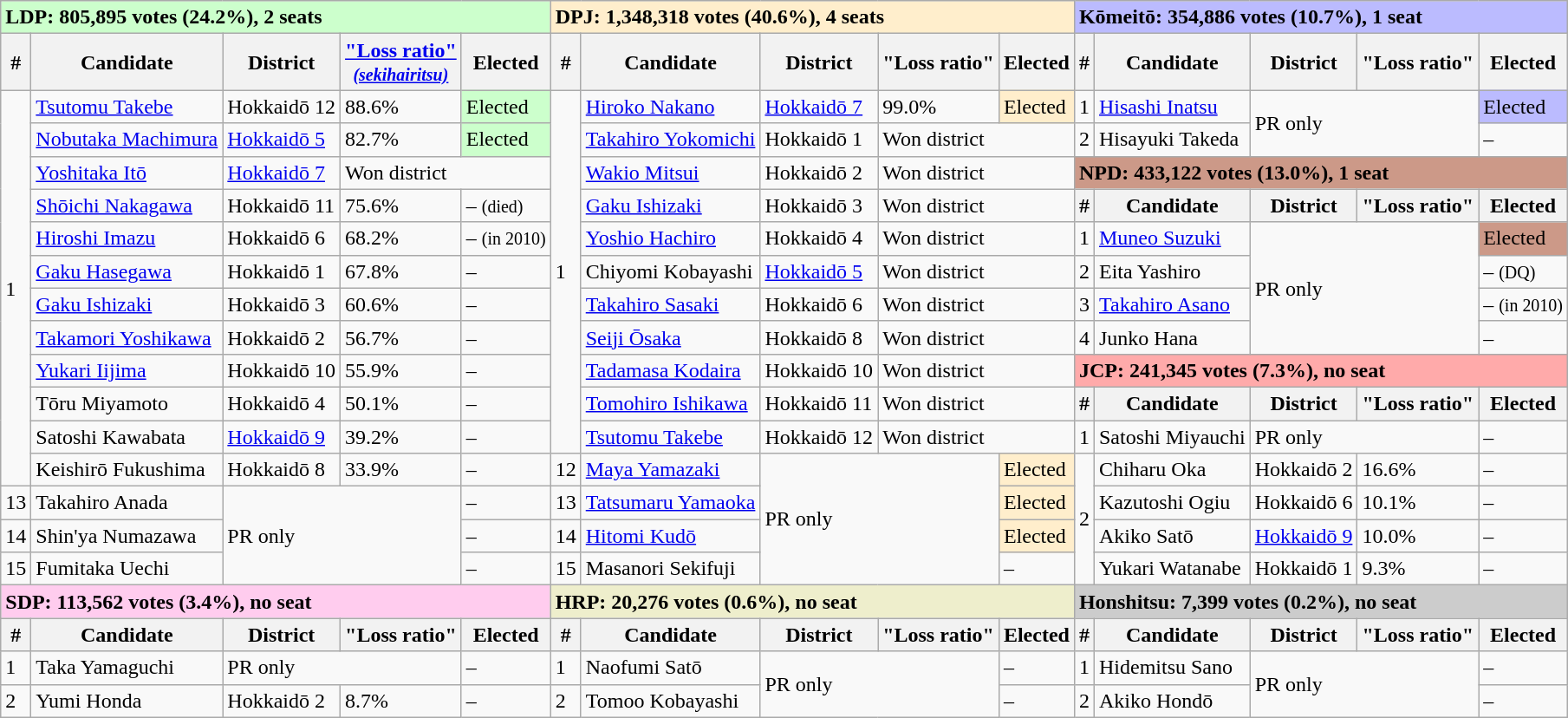<table class="wikitable">
<tr>
<td colspan="5" bgcolor="#CCFFCC"><strong>LDP: 805,895 votes (24.2%), 2 seats</strong></td>
<td colspan="5" bgcolor="#FFEECC"><strong>DPJ: 1,348,318 votes (40.6%), 4 seats</strong></td>
<td colspan="5" bgcolor="#BBBBFF"><strong>Kōmeitō: 354,886 votes (10.7%), 1 seat</strong></td>
</tr>
<tr>
<th>#</th>
<th>Candidate</th>
<th>District</th>
<th><a href='#'>"Loss ratio"<br><small><em>(sekihairitsu)</em></small></a></th>
<th>Elected</th>
<th>#</th>
<th>Candidate</th>
<th>District</th>
<th>"Loss ratio"</th>
<th>Elected</th>
<th>#</th>
<th>Candidate</th>
<th>District</th>
<th>"Loss ratio"</th>
<th>Elected</th>
</tr>
<tr>
<td rowspan="12">1</td>
<td><a href='#'>Tsutomu Takebe</a></td>
<td>Hokkaidō 12</td>
<td>88.6%</td>
<td bgcolor="#CCFFCC">Elected</td>
<td rowspan="11">1</td>
<td><a href='#'>Hiroko Nakano</a></td>
<td><a href='#'>Hokkaidō 7</a></td>
<td>99.0%</td>
<td bgcolor="#FFEECC">Elected</td>
<td>1</td>
<td><a href='#'>Hisashi Inatsu</a></td>
<td rowspan="2" colspan="2">PR only</td>
<td bgcolor="#BBBBFF">Elected</td>
</tr>
<tr>
<td><a href='#'>Nobutaka Machimura</a></td>
<td><a href='#'>Hokkaidō 5</a></td>
<td>82.7%</td>
<td bgcolor="#CCFFCC">Elected</td>
<td><a href='#'>Takahiro Yokomichi</a></td>
<td>Hokkaidō 1</td>
<td colspan="2">Won district</td>
<td>2</td>
<td>Hisayuki Takeda</td>
<td>–</td>
</tr>
<tr>
<td><a href='#'>Yoshitaka Itō</a></td>
<td><a href='#'>Hokkaidō 7</a></td>
<td colspan="2">Won district</td>
<td><a href='#'>Wakio Mitsui</a></td>
<td>Hokkaidō 2</td>
<td colspan="2">Won district</td>
<td colspan="5" bgcolor="#C98"><strong>NPD: 433,122 votes (13.0%), 1 seat</strong></td>
</tr>
<tr>
<td><a href='#'>Shōichi Nakagawa</a></td>
<td>Hokkaidō 11</td>
<td>75.6%</td>
<td>– <small>(died)</small></td>
<td><a href='#'>Gaku Ishizaki</a></td>
<td>Hokkaidō 3</td>
<td colspan="2">Won district</td>
<th>#</th>
<th>Candidate</th>
<th>District</th>
<th>"Loss ratio"</th>
<th>Elected</th>
</tr>
<tr>
<td><a href='#'>Hiroshi Imazu</a></td>
<td>Hokkaidō 6</td>
<td>68.2%</td>
<td>– <small>(in 2010)</small></td>
<td><a href='#'>Yoshio Hachiro</a></td>
<td>Hokkaidō 4</td>
<td colspan="2">Won district</td>
<td>1</td>
<td><a href='#'>Muneo Suzuki</a></td>
<td rowspan="4" colspan="2">PR only</td>
<td bgcolor="#C98">Elected</td>
</tr>
<tr>
<td><a href='#'>Gaku Hasegawa</a></td>
<td>Hokkaidō 1</td>
<td>67.8%</td>
<td>–</td>
<td>Chiyomi Kobayashi</td>
<td><a href='#'>Hokkaidō 5</a></td>
<td colspan="2">Won district</td>
<td>2</td>
<td>Eita Yashiro</td>
<td>– <small>(DQ)</small></td>
</tr>
<tr>
<td><a href='#'>Gaku Ishizaki</a></td>
<td>Hokkaidō 3</td>
<td>60.6%</td>
<td>–</td>
<td><a href='#'>Takahiro Sasaki</a></td>
<td>Hokkaidō 6</td>
<td colspan="2">Won district</td>
<td>3</td>
<td><a href='#'>Takahiro Asano</a></td>
<td>– <small>(in 2010)</small></td>
</tr>
<tr>
<td><a href='#'>Takamori Yoshikawa</a></td>
<td>Hokkaidō 2</td>
<td>56.7%</td>
<td>–</td>
<td><a href='#'>Seiji Ōsaka</a></td>
<td>Hokkaidō 8</td>
<td colspan="2">Won district</td>
<td>4</td>
<td>Junko Hana</td>
<td>–</td>
</tr>
<tr>
<td><a href='#'>Yukari Iijima</a></td>
<td>Hokkaidō 10</td>
<td>55.9%</td>
<td>–</td>
<td><a href='#'>Tadamasa Kodaira</a></td>
<td>Hokkaidō 10</td>
<td colspan="2">Won district</td>
<td colspan="5" bgcolor="#FFAAAA"><strong>JCP: 241,345 votes (7.3%), no seat</strong></td>
</tr>
<tr>
<td>Tōru Miyamoto</td>
<td>Hokkaidō 4</td>
<td>50.1%</td>
<td>–</td>
<td><a href='#'>Tomohiro Ishikawa</a></td>
<td>Hokkaidō 11</td>
<td colspan="2">Won district</td>
<th>#</th>
<th>Candidate</th>
<th>District</th>
<th>"Loss ratio"</th>
<th>Elected</th>
</tr>
<tr>
<td>Satoshi Kawabata</td>
<td><a href='#'>Hokkaidō 9</a></td>
<td>39.2%</td>
<td>–</td>
<td><a href='#'>Tsutomu Takebe</a></td>
<td>Hokkaidō 12</td>
<td colspan="2">Won district</td>
<td>1</td>
<td>Satoshi Miyauchi</td>
<td colspan="2">PR only</td>
<td>–</td>
</tr>
<tr>
<td>Keishirō Fukushima</td>
<td>Hokkaidō 8</td>
<td>33.9%</td>
<td>–</td>
<td>12</td>
<td><a href='#'>Maya Yamazaki</a></td>
<td rowspan="4" colspan="2">PR only</td>
<td bgcolor="#FFEECC">Elected</td>
<td rowspan="4">2</td>
<td>Chiharu Oka</td>
<td>Hokkaidō 2</td>
<td>16.6%</td>
<td>–</td>
</tr>
<tr>
<td>13</td>
<td>Takahiro Anada</td>
<td rowspan="3" colspan="2">PR only</td>
<td>–</td>
<td>13</td>
<td><a href='#'>Tatsumaru Yamaoka</a></td>
<td bgcolor="#FFEECC">Elected</td>
<td>Kazutoshi Ogiu</td>
<td>Hokkaidō 6</td>
<td>10.1%</td>
<td>–</td>
</tr>
<tr>
<td>14</td>
<td>Shin'ya Numazawa</td>
<td>–</td>
<td>14</td>
<td><a href='#'>Hitomi Kudō</a></td>
<td bgcolor="#FFEECC">Elected</td>
<td>Akiko Satō</td>
<td><a href='#'>Hokkaidō 9</a></td>
<td>10.0%</td>
<td>–</td>
</tr>
<tr>
<td>15</td>
<td>Fumitaka Uechi</td>
<td>–</td>
<td>15</td>
<td>Masanori Sekifuji</td>
<td>–</td>
<td>Yukari Watanabe</td>
<td>Hokkaidō 1</td>
<td>9.3%</td>
<td>–</td>
</tr>
<tr>
<td colspan="5" bgcolor="#FFCCEE"><strong>SDP: 113,562 votes (3.4%), no seat</strong></td>
<td colspan="5" bgcolor="#eec"><strong>HRP: 20,276 votes (0.6%), no seat</strong></td>
<td colspan="5" bgcolor="#ccc"><strong>Honshitsu: 7,399 votes (0.2%), no seat</strong></td>
</tr>
<tr>
<th>#</th>
<th>Candidate</th>
<th>District</th>
<th>"Loss ratio"</th>
<th>Elected</th>
<th>#</th>
<th>Candidate</th>
<th>District</th>
<th>"Loss ratio"</th>
<th>Elected</th>
<th>#</th>
<th>Candidate</th>
<th>District</th>
<th>"Loss ratio"</th>
<th>Elected</th>
</tr>
<tr>
<td>1</td>
<td>Taka Yamaguchi</td>
<td colspan="2">PR only</td>
<td>–</td>
<td>1</td>
<td>Naofumi Satō</td>
<td colspan="2" rowspan="2">PR only</td>
<td>–</td>
<td>1</td>
<td>Hidemitsu Sano</td>
<td colspan="2" rowspan="2">PR only</td>
<td>–</td>
</tr>
<tr>
<td>2</td>
<td>Yumi Honda</td>
<td>Hokkaidō 2</td>
<td>8.7%</td>
<td>–</td>
<td>2</td>
<td>Tomoo Kobayashi</td>
<td>–</td>
<td>2</td>
<td>Akiko Hondō</td>
<td>–</td>
</tr>
</table>
